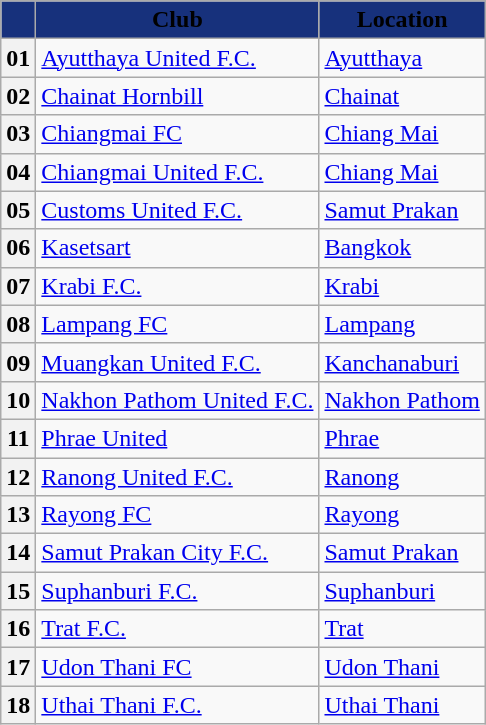<table class="wikitable sortable" style="text-align:left">
<tr>
<th style="background:#17317c;"></th>
<th style="background:#17317c;"><span>Club</span></th>
<th style="background:#17317c;"><span>Location</span></th>
</tr>
<tr>
<th>01</th>
<td><a href='#'>Ayutthaya United F.C.</a></td>
<td><a href='#'>Ayutthaya</a></td>
</tr>
<tr>
<th>02</th>
<td><a href='#'>Chainat Hornbill</a></td>
<td><a href='#'>Chainat</a></td>
</tr>
<tr>
<th>03</th>
<td><a href='#'>Chiangmai FC</a></td>
<td><a href='#'>Chiang Mai</a></td>
</tr>
<tr>
<th>04</th>
<td><a href='#'>Chiangmai United F.C.</a></td>
<td><a href='#'>Chiang Mai</a></td>
</tr>
<tr>
<th>05</th>
<td><a href='#'>Customs United F.C.</a></td>
<td><a href='#'>Samut Prakan</a></td>
</tr>
<tr>
<th>06</th>
<td><a href='#'>Kasetsart</a></td>
<td><a href='#'>Bangkok</a></td>
</tr>
<tr>
<th>07</th>
<td><a href='#'>Krabi F.C.</a></td>
<td><a href='#'>Krabi</a></td>
</tr>
<tr>
<th>08</th>
<td><a href='#'>Lampang FC</a></td>
<td><a href='#'>Lampang</a></td>
</tr>
<tr>
<th>09</th>
<td><a href='#'>Muangkan United F.C.</a></td>
<td><a href='#'>Kanchanaburi</a></td>
</tr>
<tr>
<th>10</th>
<td><a href='#'>Nakhon Pathom United F.C.</a></td>
<td><a href='#'>Nakhon Pathom</a></td>
</tr>
<tr>
<th>11</th>
<td><a href='#'>Phrae United</a></td>
<td><a href='#'>Phrae</a></td>
</tr>
<tr>
<th>12</th>
<td><a href='#'>Ranong United F.C.</a></td>
<td><a href='#'>Ranong</a></td>
</tr>
<tr>
<th>13</th>
<td><a href='#'>Rayong FC</a></td>
<td><a href='#'>Rayong</a></td>
</tr>
<tr>
<th>14</th>
<td><a href='#'>Samut Prakan City F.C.</a></td>
<td><a href='#'>Samut Prakan</a></td>
</tr>
<tr>
<th>15</th>
<td><a href='#'>Suphanburi F.C.</a></td>
<td><a href='#'>Suphanburi</a></td>
</tr>
<tr>
<th>16</th>
<td><a href='#'>Trat F.C.</a></td>
<td><a href='#'>Trat</a></td>
</tr>
<tr>
<th>17</th>
<td><a href='#'>Udon Thani FC</a></td>
<td><a href='#'>Udon Thani</a></td>
</tr>
<tr>
<th>18</th>
<td><a href='#'>Uthai Thani F.C.</a></td>
<td><a href='#'>Uthai Thani</a></td>
</tr>
</table>
